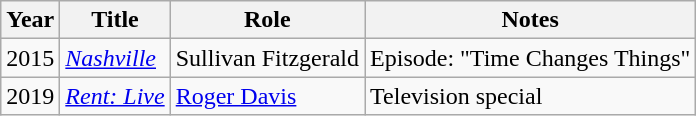<table class="wikitable sortable">
<tr>
<th>Year</th>
<th>Title</th>
<th>Role</th>
<th>Notes</th>
</tr>
<tr>
<td>2015</td>
<td><a href='#'><em>Nashville</em></a></td>
<td>Sullivan Fitzgerald</td>
<td>Episode: "Time Changes Things"</td>
</tr>
<tr>
<td>2019</td>
<td><em><a href='#'>Rent: Live</a></em></td>
<td><a href='#'>Roger Davis</a></td>
<td>Television special</td>
</tr>
</table>
